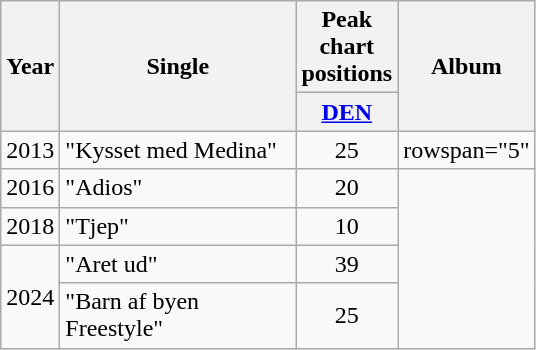<table class="wikitable">
<tr>
<th rowspan="2" align="center">Year</th>
<th rowspan="2" width="150" align="center">Single</th>
<th colspan="1" align="center">Peak chart positions</th>
<th rowspan="2" align="center">Album</th>
</tr>
<tr>
<th style="width:3em;font-size:100%"><a href='#'>DEN</a><br></th>
</tr>
<tr>
<td align="center">2013</td>
<td>"Kysset med Medina" <br></td>
<td align="center">25</td>
<td>rowspan="5" </td>
</tr>
<tr>
<td align="center">2016</td>
<td>"Adios" <br></td>
<td align="center">20</td>
</tr>
<tr>
<td align="center">2018</td>
<td>"Tjep" <br></td>
<td align="center">10</td>
</tr>
<tr>
<td align="center" rowspan="2">2024</td>
<td>"Aret ud" <br></td>
<td align="center">39<br></td>
</tr>
<tr>
<td>"Barn af byen Freestyle" <br></td>
<td align="center">25<br></td>
</tr>
</table>
